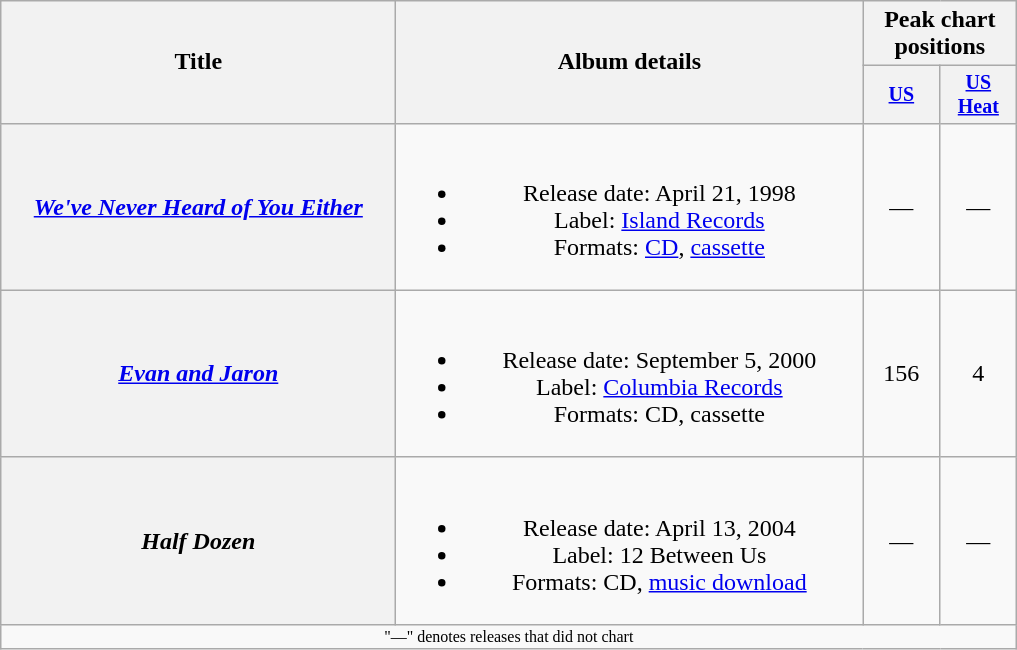<table class="wikitable plainrowheaders" style="text-align:center;">
<tr>
<th rowspan="2" style="width:16em;">Title</th>
<th rowspan="2" style="width:19em;">Album details</th>
<th colspan="2">Peak chart<br>positions</th>
</tr>
<tr style="font-size:smaller;">
<th width="45"><a href='#'>US</a><br></th>
<th width="45"><a href='#'>US<br>Heat</a><br></th>
</tr>
<tr>
<th scope="row"><em><a href='#'>We've Never Heard of You Either</a></em></th>
<td><br><ul><li>Release date: April 21, 1998</li><li>Label: <a href='#'>Island Records</a></li><li>Formats: <a href='#'>CD</a>, <a href='#'>cassette</a></li></ul></td>
<td>—</td>
<td>—</td>
</tr>
<tr>
<th scope="row"><em><a href='#'>Evan and Jaron</a></em></th>
<td><br><ul><li>Release date: September 5, 2000</li><li>Label: <a href='#'>Columbia Records</a></li><li>Formats: CD, cassette</li></ul></td>
<td>156</td>
<td>4</td>
</tr>
<tr>
<th scope="row"><em>Half Dozen</em></th>
<td><br><ul><li>Release date: April 13, 2004</li><li>Label: 12 Between Us</li><li>Formats: CD, <a href='#'>music download</a></li></ul></td>
<td>—</td>
<td>—</td>
</tr>
<tr>
<td colspan="10" style="font-size:8pt">"—" denotes releases that did not chart</td>
</tr>
</table>
